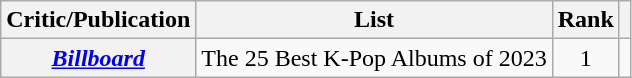<table class="sortable wikitable plainrowheaders" style="text-align:center">
<tr>
<th scope="col">Critic/Publication</th>
<th scope="col">List</th>
<th scope="col">Rank</th>
<th scope="col" class=unsortable></th>
</tr>
<tr>
<th scope="row" rowspan="1"><em><a href='#'> Billboard</a></em></th>
<td>The 25 Best K-Pop Albums of 2023</td>
<td>1</td>
<td></td>
</tr>
</table>
